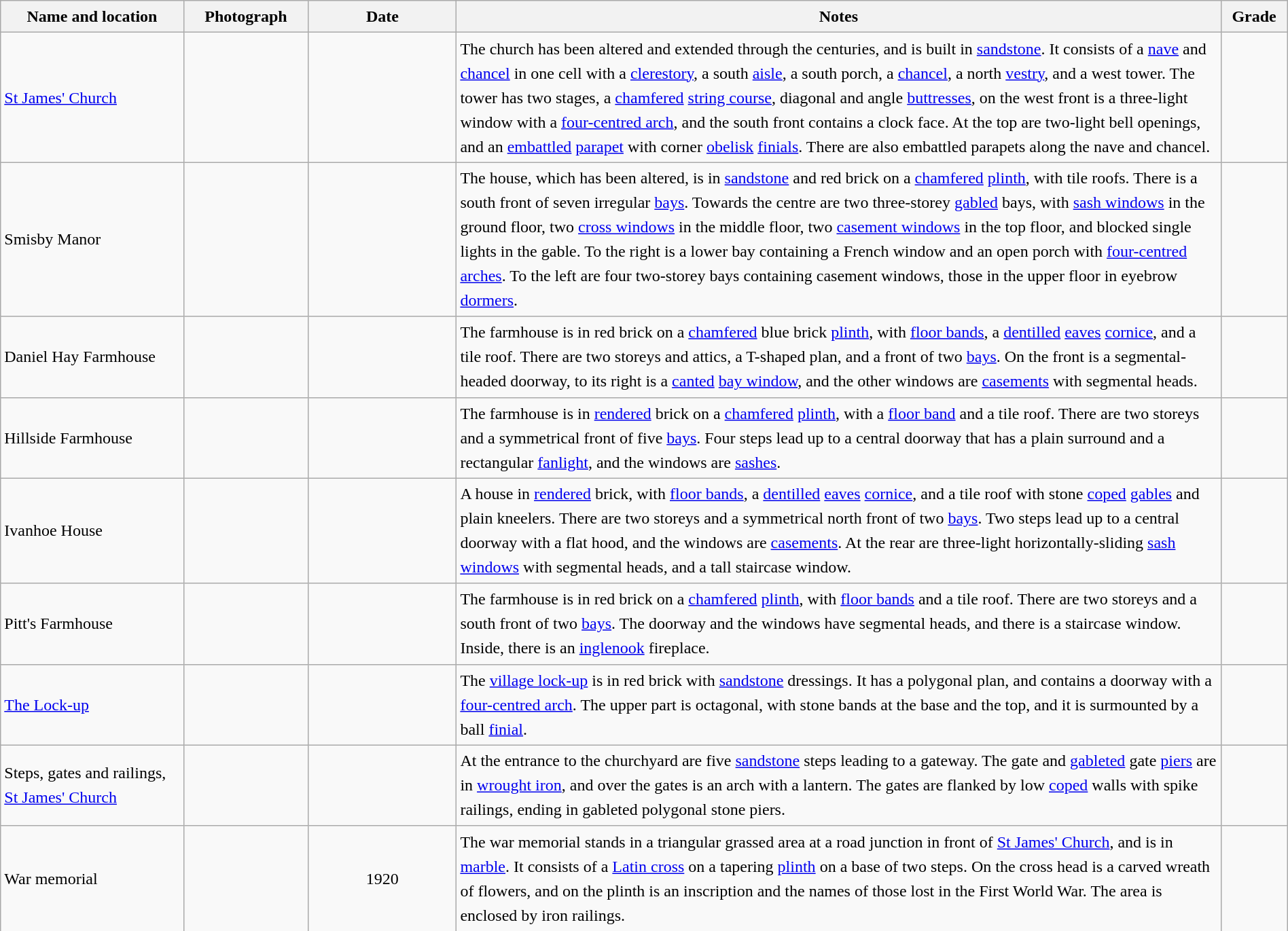<table class="wikitable sortable plainrowheaders" style="width:100%; border:0; text-align:left; line-height:150%;">
<tr>
<th scope="col"  style="width:150px">Name and location</th>
<th scope="col"  style="width:100px" class="unsortable">Photograph</th>
<th scope="col"  style="width:120px">Date</th>
<th scope="col"  style="width:650px" class="unsortable">Notes</th>
<th scope="col"  style="width:50px">Grade</th>
</tr>
<tr>
<td><a href='#'>St James' Church</a><br><small></small></td>
<td></td>
<td align="center"></td>
<td>The church has been altered and extended through the centuries, and is built in <a href='#'>sandstone</a>.  It consists of a <a href='#'>nave</a> and <a href='#'>chancel</a> in one cell with a <a href='#'>clerestory</a>, a south <a href='#'>aisle</a>, a south porch, a <a href='#'>chancel</a>, a north <a href='#'>vestry</a>, and a west tower.  The tower has two stages, a <a href='#'>chamfered</a> <a href='#'>string course</a>, diagonal and angle <a href='#'>buttresses</a>, on the west front is a three-light window with a <a href='#'>four-centred arch</a>, and the south front contains a clock face.  At the top are two-light bell openings, and an <a href='#'>embattled</a> <a href='#'>parapet</a> with corner <a href='#'>obelisk</a> <a href='#'>finials</a>.  There are also embattled parapets along the nave and chancel.</td>
<td align="center" ></td>
</tr>
<tr>
<td>Smisby Manor<br><small></small></td>
<td></td>
<td align="center"></td>
<td>The house, which has been altered, is in <a href='#'>sandstone</a> and red brick on a <a href='#'>chamfered</a> <a href='#'>plinth</a>, with tile roofs.  There is a south front of seven irregular <a href='#'>bays</a>.  Towards the centre are two three-storey <a href='#'>gabled</a> bays, with <a href='#'>sash windows</a> in the ground floor, two <a href='#'>cross windows</a> in the middle floor, two <a href='#'>casement windows</a> in the top floor, and blocked single lights in the gable.  To the right is a lower bay containing a French window and an open porch with <a href='#'>four-centred arches</a>.  To the left are four two-storey bays containing casement windows, those in the upper floor in eyebrow <a href='#'>dormers</a>.</td>
<td align="center" ></td>
</tr>
<tr>
<td>Daniel Hay Farmhouse<br><small></small></td>
<td></td>
<td align="center"></td>
<td>The farmhouse is in red brick on a <a href='#'>chamfered</a> blue brick <a href='#'>plinth</a>, with <a href='#'>floor bands</a>, a <a href='#'>dentilled</a> <a href='#'>eaves</a> <a href='#'>cornice</a>, and a tile roof.  There are two storeys and attics, a T-shaped plan, and a front of two <a href='#'>bays</a>.  On the front is a segmental-headed doorway, to its right is a <a href='#'>canted</a> <a href='#'>bay window</a>, and the other windows are <a href='#'>casements</a> with segmental heads.</td>
<td align="center" ></td>
</tr>
<tr>
<td>Hillside Farmhouse<br><small></small></td>
<td></td>
<td align="center"></td>
<td>The farmhouse is in <a href='#'>rendered</a> brick on a <a href='#'>chamfered</a> <a href='#'>plinth</a>, with a <a href='#'>floor band</a> and a tile roof.  There are two storeys and a symmetrical front of five <a href='#'>bays</a>.  Four steps lead up to a central doorway that has a plain surround and a rectangular <a href='#'>fanlight</a>, and the windows are <a href='#'>sashes</a>.</td>
<td align="center" ></td>
</tr>
<tr>
<td>Ivanhoe House<br><small></small></td>
<td></td>
<td align="center"></td>
<td>A house in <a href='#'>rendered</a> brick, with <a href='#'>floor bands</a>, a <a href='#'>dentilled</a> <a href='#'>eaves</a> <a href='#'>cornice</a>, and a tile roof with stone <a href='#'>coped</a> <a href='#'>gables</a> and plain kneelers.  There are two storeys and a symmetrical north front of two <a href='#'>bays</a>.  Two steps lead up to a central doorway with a flat hood, and the windows are <a href='#'>casements</a>.  At the rear are three-light horizontally-sliding <a href='#'>sash windows</a> with segmental heads, and a tall staircase window.</td>
<td align="center" ></td>
</tr>
<tr>
<td>Pitt's Farmhouse<br><small></small></td>
<td></td>
<td align="center"></td>
<td>The farmhouse is in red brick on a <a href='#'>chamfered</a> <a href='#'>plinth</a>, with <a href='#'>floor bands</a> and a tile roof.  There are two storeys and a south front of two <a href='#'>bays</a>.  The doorway and the windows have segmental heads, and there is a staircase window.  Inside, there is an <a href='#'>inglenook</a> fireplace.</td>
<td align="center" ></td>
</tr>
<tr>
<td><a href='#'>The Lock-up</a><br><small></small></td>
<td></td>
<td align="center"></td>
<td>The <a href='#'>village lock-up</a> is in red brick with <a href='#'>sandstone</a> dressings.  It has a polygonal plan, and contains a doorway with a <a href='#'>four-centred arch</a>.  The upper part is octagonal, with stone bands at the base and the top, and it is surmounted by a ball <a href='#'>finial</a>.</td>
<td align="center" ></td>
</tr>
<tr>
<td>Steps, gates and railings,<br><a href='#'>St James' Church</a><br><small></small></td>
<td></td>
<td align="center"></td>
<td>At the entrance to the churchyard are five <a href='#'>sandstone</a> steps leading to a gateway.  The gate and <a href='#'>gableted</a> gate <a href='#'>piers</a> are in <a href='#'>wrought iron</a>, and over the gates is an arch with a lantern.  The gates are flanked by low <a href='#'>coped</a> walls with spike railings, ending in gableted polygonal stone piers.</td>
<td align="center" ></td>
</tr>
<tr>
<td>War memorial<br><small></small></td>
<td></td>
<td align="center">1920</td>
<td>The war memorial stands in a triangular grassed area at a road junction in front of <a href='#'>St James' Church</a>, and is in <a href='#'>marble</a>.  It consists of a <a href='#'>Latin cross</a> on a tapering <a href='#'>plinth</a> on a base of two steps.  On the cross head is a carved wreath of flowers, and on the plinth is an inscription and the names of those lost in the First World War.  The area is enclosed by iron railings.</td>
<td align="center" ></td>
</tr>
<tr>
</tr>
</table>
